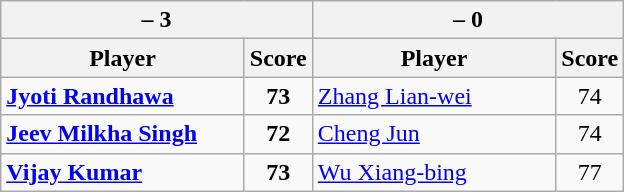<table class=wikitable>
<tr>
<th colspan=2> – 3</th>
<th colspan=2> – 0</th>
</tr>
<tr>
<th width=155>Player</th>
<th>Score</th>
<th width=155>Player</th>
<th>Score</th>
</tr>
<tr>
<td><strong><a href='#'>Jyoti Randhawa</a></strong></td>
<td align=center><strong>73</strong></td>
<td><a href='#'>Zhang Lian-wei</a></td>
<td align=center>74</td>
</tr>
<tr>
<td><strong><a href='#'>Jeev Milkha Singh</a></strong></td>
<td align=center><strong>72</strong></td>
<td><a href='#'>Cheng Jun</a></td>
<td align=center>74</td>
</tr>
<tr>
<td><strong><a href='#'>Vijay Kumar</a></strong></td>
<td align=center><strong>73</strong></td>
<td><a href='#'>Wu Xiang-bing</a></td>
<td align=center>77</td>
</tr>
</table>
